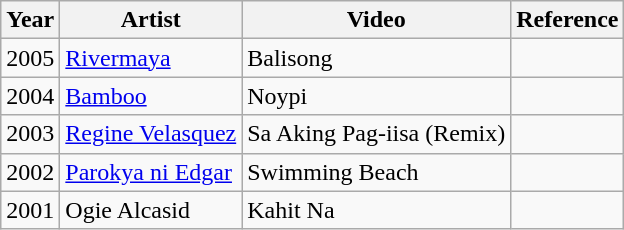<table class="wikitable">
<tr>
<th>Year</th>
<th>Artist</th>
<th>Video</th>
<th>Reference</th>
</tr>
<tr>
<td>2005</td>
<td><a href='#'>Rivermaya</a></td>
<td>Balisong</td>
<td></td>
</tr>
<tr>
<td>2004</td>
<td><a href='#'>Bamboo</a></td>
<td>Noypi</td>
<td></td>
</tr>
<tr>
<td>2003</td>
<td><a href='#'>Regine Velasquez</a></td>
<td>Sa Aking Pag-iisa (Remix)</td>
<td></td>
</tr>
<tr>
<td>2002</td>
<td><a href='#'>Parokya ni Edgar</a></td>
<td>Swimming Beach</td>
<td></td>
</tr>
<tr>
<td>2001</td>
<td>Ogie Alcasid</td>
<td>Kahit Na</td>
<td></td>
</tr>
</table>
